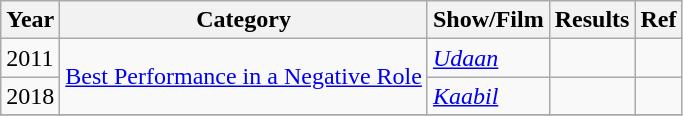<table class="wikitable sortable">
<tr>
<th>Year</th>
<th>Category</th>
<th>Show/Film</th>
<th>Results</th>
<th>Ref</th>
</tr>
<tr>
<td>2011</td>
<td rowspan="2"><a href='#'>Best Performance in a Negative Role</a></td>
<td><a href='#'><em>Udaan</em></a></td>
<td></td>
<td></td>
</tr>
<tr>
<td>2018</td>
<td><em><a href='#'>Kaabil</a></em></td>
<td></td>
<td></td>
</tr>
<tr>
</tr>
</table>
